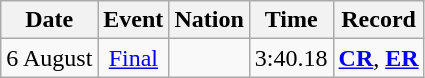<table class="wikitable" style=text-align:center>
<tr>
<th>Date</th>
<th>Event</th>
<th>Nation</th>
<th>Time</th>
<th>Record</th>
</tr>
<tr>
<td>6 August</td>
<td><a href='#'>Final</a></td>
<td align=left></td>
<td>3:40.18</td>
<td><strong><a href='#'>CR</a></strong>, <strong><a href='#'>ER</a></strong></td>
</tr>
</table>
